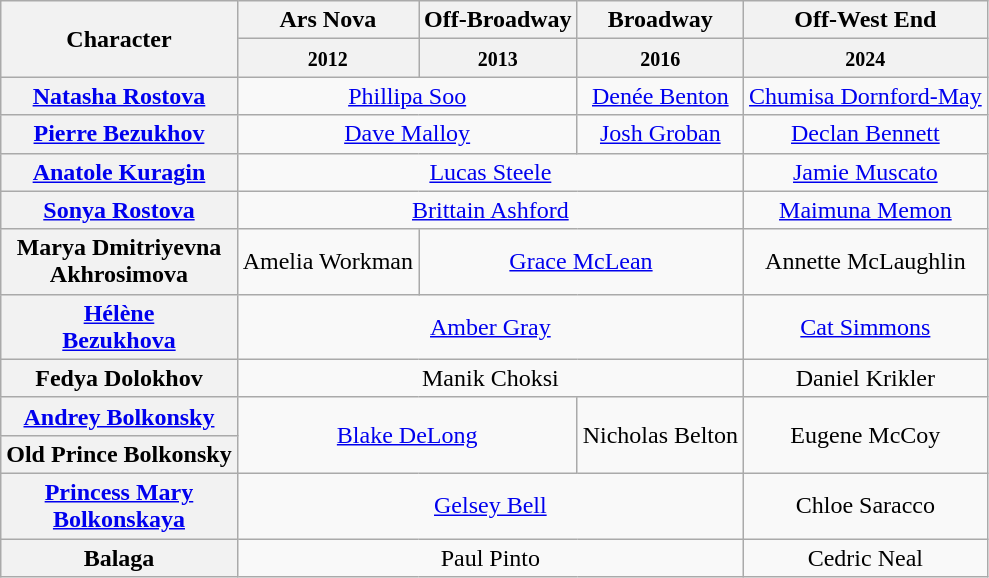<table class="wikitable">
<tr>
<th rowspan="2">Character</th>
<th>Ars Nova</th>
<th>Off-Broadway</th>
<th>Broadway</th>
<th>Off-West End</th>
</tr>
<tr>
<th><small>2012</small></th>
<th><small>2013</small></th>
<th><small>2016</small></th>
<th><small>2024</small></th>
</tr>
<tr>
<th><a href='#'>Natasha Rostova</a></th>
<td colspan="2" align="center"><a href='#'>Phillipa Soo</a></td>
<td align="center"><a href='#'>Denée Benton</a></td>
<td align="center"><a href='#'>Chumisa Dornford-May</a></td>
</tr>
<tr>
<th><a href='#'>Pierre Bezukhov</a></th>
<td colspan="2" align="center"><a href='#'>Dave Malloy</a></td>
<td align="center"><a href='#'>Josh Groban</a></td>
<td align="center"><a href='#'>Declan Bennett</a></td>
</tr>
<tr>
<th><a href='#'>Anatole Kuragin</a></th>
<td colspan="3" align="center"><a href='#'>Lucas Steele</a></td>
<td align="center"><a href='#'>Jamie Muscato</a></td>
</tr>
<tr>
<th><a href='#'>Sonya Rostova</a></th>
<td colspan="3" align="center"><a href='#'>Brittain Ashford</a></td>
<td align="center"><a href='#'>Maimuna Memon</a></td>
</tr>
<tr>
<th>Marya Dmitriyevna<br>Akhrosimova</th>
<td colspan="1" align="center">Amelia Workman</td>
<td colspan="2" align="center"><a href='#'>Grace McLean</a></td>
<td align="center">Annette McLaughlin</td>
</tr>
<tr>
<th><a href='#'>Hélène<br>Bezukhova</a></th>
<td colspan="3" align="center"><a href='#'>Amber Gray</a></td>
<td align="center"><a href='#'>Cat Simmons</a></td>
</tr>
<tr>
<th>Fedya Dolokhov</th>
<td colspan="3" align="center">Manik Choksi</td>
<td align="center">Daniel Krikler</td>
</tr>
<tr>
<th><a href='#'>Andrey Bolkonsky</a></th>
<td colspan="2" rowspan="2" align="center"><a href='#'>Blake DeLong</a></td>
<td rowspan="2" align="center">Nicholas Belton</td>
<td rowspan=2 align="center">Eugene McCoy</td>
</tr>
<tr>
<th>Old Prince Bolkonsky</th>
</tr>
<tr>
<th><a href='#'>Princess Mary<br>Bolkonskaya</a></th>
<td colspan="3" align="center"><a href='#'>Gelsey Bell</a></td>
<td align="center">Chloe Saracco</td>
</tr>
<tr>
<th>Balaga</th>
<td colspan="3" align="center">Paul Pinto</td>
<td align="center">Cedric Neal</td>
</tr>
</table>
